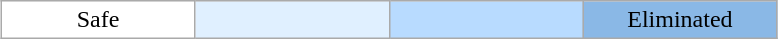<table class="wikitable" style="margin:1em auto; text-align:center;">
<tr>
<td bgcolor="white" width="15%">Safe</td>
<td bgcolor="E0F0FF" width="15%"></td>
<td bgcolor="B8DBFF" width="15%"></td>
<td bgcolor="8AB8E6" width="15%">Eliminated</td>
</tr>
</table>
